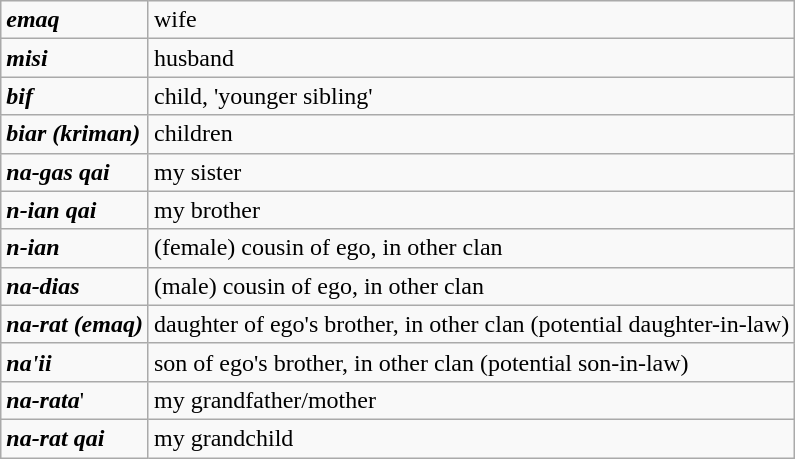<table class="wikitable">
<tr>
<td><strong><em>emaq</em></strong></td>
<td>wife</td>
</tr>
<tr>
<td><strong><em>misi</em></strong></td>
<td>husband</td>
</tr>
<tr>
<td><strong><em>bif</em></strong></td>
<td>child, 'younger sibling'</td>
</tr>
<tr>
<td><strong><em>biar (kriman)</em></strong></td>
<td>children</td>
</tr>
<tr>
<td><strong><em>na-gas qai</em></strong></td>
<td>my sister</td>
</tr>
<tr>
<td><strong><em>n-ian qai</em></strong></td>
<td>my brother</td>
</tr>
<tr>
<td><strong><em>n-ian</em></strong></td>
<td>(female) cousin of ego, in other clan</td>
</tr>
<tr>
<td><strong><em>na-dias</em></strong></td>
<td>(male) cousin of ego, in other clan</td>
</tr>
<tr>
<td><strong><em>na-rat (emaq)</em></strong></td>
<td>daughter of ego's brother, in other clan (potential daughter-in-law)</td>
</tr>
<tr>
<td><strong><em>na'ii</em></strong></td>
<td>son of ego's brother, in other clan (potential son-in-law)</td>
</tr>
<tr>
<td><strong><em>na-rata</em></strong>'</td>
<td>my grandfather/mother</td>
</tr>
<tr>
<td><strong><em>na-rat qai</em></strong></td>
<td>my grandchild</td>
</tr>
</table>
